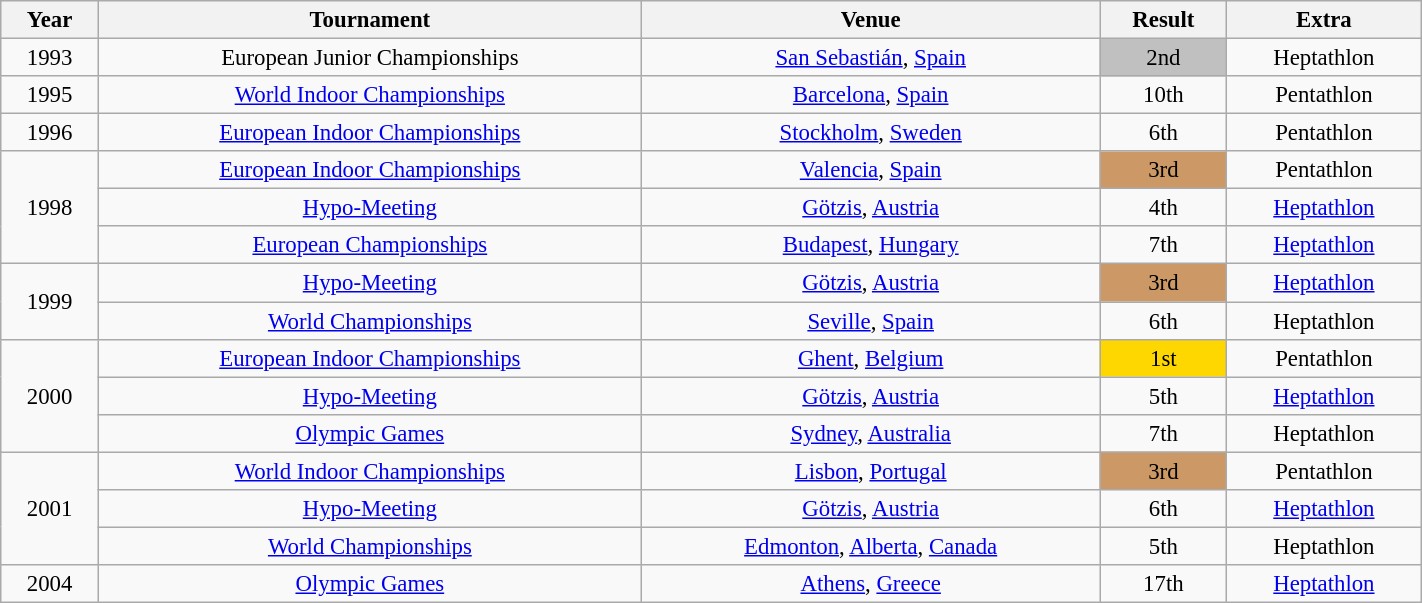<table class="wikitable" style=" text-align:center; font-size:95%;" width="75%">
<tr>
<th>Year</th>
<th>Tournament</th>
<th>Venue</th>
<th>Result</th>
<th>Extra</th>
</tr>
<tr>
<td>1993</td>
<td>European Junior Championships</td>
<td><a href='#'>San Sebastián</a>, <a href='#'>Spain</a></td>
<td bgcolor="silver" align="center">2nd</td>
<td>Heptathlon</td>
</tr>
<tr>
<td>1995</td>
<td><a href='#'>World Indoor Championships</a></td>
<td><a href='#'>Barcelona</a>, <a href='#'>Spain</a></td>
<td align="center">10th</td>
<td>Pentathlon</td>
</tr>
<tr>
<td>1996</td>
<td><a href='#'>European Indoor Championships</a></td>
<td><a href='#'>Stockholm</a>, <a href='#'>Sweden</a></td>
<td align="center">6th</td>
<td>Pentathlon</td>
</tr>
<tr>
<td rowspan=3>1998</td>
<td><a href='#'>European Indoor Championships</a></td>
<td><a href='#'>Valencia</a>, <a href='#'>Spain</a></td>
<td bgcolor="cc9966" align="center">3rd</td>
<td>Pentathlon</td>
</tr>
<tr>
<td><a href='#'>Hypo-Meeting</a></td>
<td><a href='#'>Götzis</a>, <a href='#'>Austria</a></td>
<td>4th</td>
<td><a href='#'>Heptathlon</a></td>
</tr>
<tr>
<td><a href='#'>European Championships</a></td>
<td><a href='#'>Budapest</a>, <a href='#'>Hungary</a></td>
<td>7th</td>
<td><a href='#'>Heptathlon</a></td>
</tr>
<tr>
<td rowspan=2>1999</td>
<td><a href='#'>Hypo-Meeting</a></td>
<td><a href='#'>Götzis</a>, <a href='#'>Austria</a></td>
<td bgcolor="cc9966">3rd</td>
<td><a href='#'>Heptathlon</a></td>
</tr>
<tr>
<td><a href='#'>World Championships</a></td>
<td><a href='#'>Seville</a>, <a href='#'>Spain</a></td>
<td>6th</td>
<td>Heptathlon</td>
</tr>
<tr>
<td rowspan=3>2000</td>
<td><a href='#'>European Indoor Championships</a></td>
<td><a href='#'>Ghent</a>, <a href='#'>Belgium</a></td>
<td bgcolor="gold">1st</td>
<td>Pentathlon</td>
</tr>
<tr>
<td><a href='#'>Hypo-Meeting</a></td>
<td><a href='#'>Götzis</a>, <a href='#'>Austria</a></td>
<td>5th</td>
<td><a href='#'>Heptathlon</a></td>
</tr>
<tr>
<td><a href='#'>Olympic Games</a></td>
<td><a href='#'>Sydney</a>, <a href='#'>Australia</a></td>
<td align="center">7th</td>
<td>Heptathlon</td>
</tr>
<tr>
<td rowspan=3>2001</td>
<td><a href='#'>World Indoor Championships</a></td>
<td><a href='#'>Lisbon</a>, <a href='#'>Portugal</a></td>
<td bgcolor=cc9966 align="center">3rd</td>
<td>Pentathlon</td>
</tr>
<tr>
<td><a href='#'>Hypo-Meeting</a></td>
<td><a href='#'>Götzis</a>, <a href='#'>Austria</a></td>
<td>6th</td>
<td><a href='#'>Heptathlon</a></td>
</tr>
<tr>
<td><a href='#'>World Championships</a></td>
<td><a href='#'>Edmonton</a>, <a href='#'>Alberta</a>, <a href='#'>Canada</a></td>
<td align="center">5th</td>
<td>Heptathlon</td>
</tr>
<tr>
<td>2004</td>
<td><a href='#'>Olympic Games</a></td>
<td><a href='#'>Athens</a>, <a href='#'>Greece</a></td>
<td align="center">17th</td>
<td><a href='#'>Heptathlon</a></td>
</tr>
</table>
